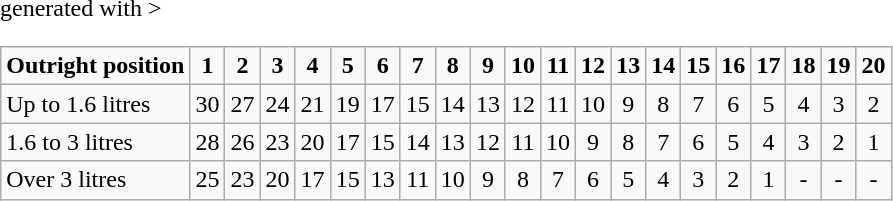<table class="wikitable" <hiddentext>generated with >
<tr style="font-weight:bold">
<td height="13">Outright position</td>
<td width="16" align="center">1</td>
<td width="16" align="center">2</td>
<td width="16" align="center">3</td>
<td width="16" align="center">4</td>
<td width="16" align="center">5</td>
<td width="16" align="center">6</td>
<td width="16" align="center">7</td>
<td width="16" align="center">8</td>
<td width="16" align="center">9</td>
<td width="16" align="center">10</td>
<td width="16" align="center">11</td>
<td width="16" align="center">12</td>
<td width="16" align="center">13</td>
<td width="16" align="center">14</td>
<td width="16" align="center">15</td>
<td width="16" align="center">16</td>
<td width="16" align="center">17</td>
<td width="16" align="center">18</td>
<td width="16" align="center">19</td>
<td width="16" align="center">20</td>
</tr>
<tr>
<td height="13">Up to 1.6 litres</td>
<td align="center">30</td>
<td align="center">27</td>
<td align="center">24</td>
<td align="center">21</td>
<td align="center">19</td>
<td align="center">17</td>
<td align="center">15</td>
<td align="center">14</td>
<td align="center">13</td>
<td align="center">12</td>
<td align="center">11</td>
<td align="center">10</td>
<td align="center">9</td>
<td align="center">8</td>
<td align="center">7</td>
<td align="center">6</td>
<td align="center">5</td>
<td align="center">4</td>
<td align="center">3</td>
<td align="center">2</td>
</tr>
<tr>
<td height="13">1.6 to 3 litres</td>
<td align="center">28</td>
<td align="center">26</td>
<td align="center">23</td>
<td align="center">20</td>
<td align="center">17</td>
<td align="center">15</td>
<td align="center">14</td>
<td align="center">13</td>
<td align="center">12</td>
<td align="center">11</td>
<td align="center">10</td>
<td align="center">9</td>
<td align="center">8</td>
<td align="center">7</td>
<td align="center">6</td>
<td align="center">5</td>
<td align="center">4</td>
<td align="center">3</td>
<td align="center">2</td>
<td align="center">1</td>
</tr>
<tr>
<td height="13">Over 3 litres</td>
<td align="center">25</td>
<td align="center">23</td>
<td align="center">20</td>
<td align="center">17</td>
<td align="center">15</td>
<td align="center">13</td>
<td align="center">11</td>
<td align="center">10</td>
<td align="center">9</td>
<td align="center">8</td>
<td align="center">7</td>
<td align="center">6</td>
<td align="center">5</td>
<td align="center">4</td>
<td align="center">3</td>
<td align="center">2</td>
<td align="center">1</td>
<td align="center">-</td>
<td align="center">-</td>
<td align="center">-</td>
</tr>
</table>
